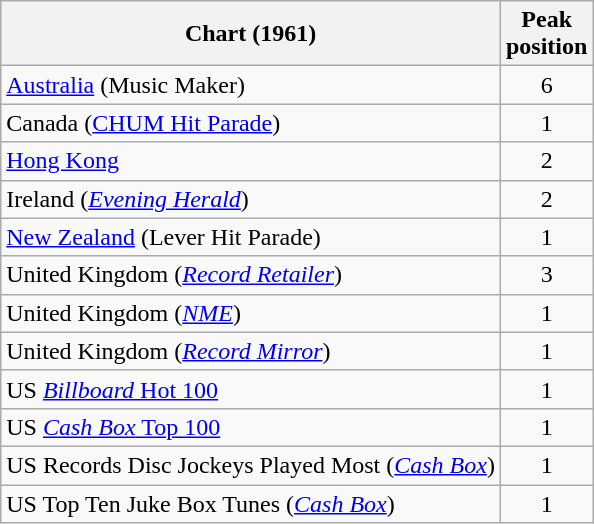<table class="wikitable sortable">
<tr>
<th>Chart (1961)</th>
<th>Peak<br>position</th>
</tr>
<tr>
<td><a href='#'>Australia</a> (Music Maker)</td>
<td align="center">6</td>
</tr>
<tr>
<td>Canada (<a href='#'>CHUM Hit Parade</a>)</td>
<td align="center">1</td>
</tr>
<tr>
<td><a href='#'>Hong Kong</a></td>
<td align="center">2</td>
</tr>
<tr>
<td>Ireland (<em><a href='#'>Evening Herald</a></em>)</td>
<td align="center">2</td>
</tr>
<tr>
<td><a href='#'>New Zealand</a> (Lever Hit Parade)</td>
<td align="center">1</td>
</tr>
<tr>
<td>United Kingdom (<em><a href='#'>Record Retailer</a></em>)</td>
<td align="center">3</td>
</tr>
<tr>
<td>United Kingdom (<em><a href='#'>NME</a></em>)</td>
<td align="center">1</td>
</tr>
<tr>
<td>United Kingdom (<a href='#'><em>Record Mirror</em></a>)</td>
<td align="center">1</td>
</tr>
<tr>
<td>US <a href='#'><em>Billboard</em> Hot 100</a></td>
<td align="center">1</td>
</tr>
<tr>
<td>US <a href='#'><em>Cash Box</em> Top 100</a></td>
<td align="center">1</td>
</tr>
<tr>
<td>US Records Disc Jockeys Played Most (<em><a href='#'>Cash Box</a></em>)</td>
<td align="center">1</td>
</tr>
<tr>
<td>US Top Ten Juke Box Tunes (<em><a href='#'>Cash Box</a></em>)</td>
<td align="center">1</td>
</tr>
</table>
